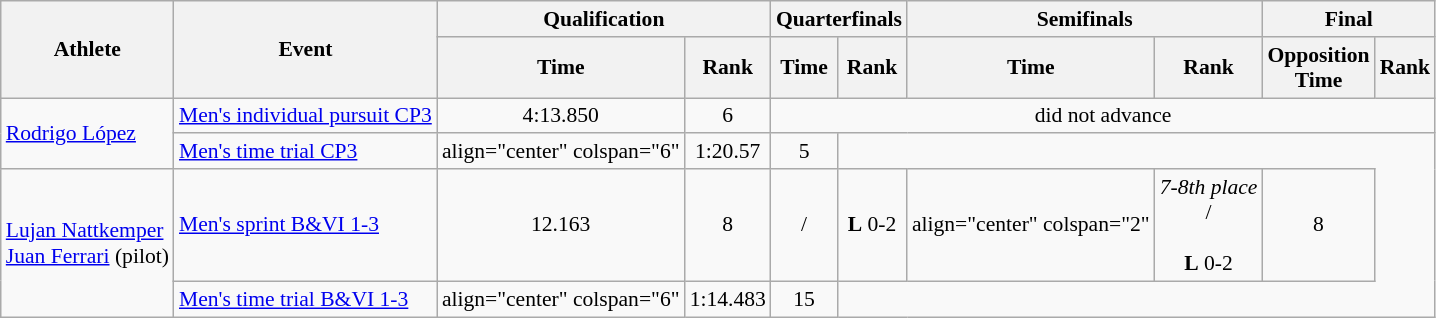<table class=wikitable style="font-size:90%">
<tr>
<th rowspan="2">Athlete</th>
<th rowspan="2">Event</th>
<th colspan="2">Qualification</th>
<th colspan="2">Quarterfinals</th>
<th colspan="2">Semifinals</th>
<th colspan="2">Final</th>
</tr>
<tr>
<th>Time</th>
<th>Rank</th>
<th>Time</th>
<th>Rank</th>
<th>Time</th>
<th>Rank</th>
<th>Opposition<br>Time</th>
<th>Rank</th>
</tr>
<tr>
<td rowspan="2"><a href='#'>Rodrigo López</a></td>
<td><a href='#'>Men's individual pursuit CP3</a></td>
<td align="center">4:13.850</td>
<td align="center">6</td>
<td align="center" colspan="6">did not advance</td>
</tr>
<tr>
<td><a href='#'>Men's time trial CP3</a></td>
<td>align="center" colspan="6" </td>
<td align="center">1:20.57</td>
<td align="center">5</td>
</tr>
<tr>
<td rowspan="2"><a href='#'>Lujan Nattkemper</a><br> <a href='#'>Juan Ferrari</a> (pilot)</td>
<td><a href='#'>Men's sprint B&VI 1-3</a></td>
<td align="center">12.163</td>
<td align="center">8</td>
<td align="center"> /<br></td>
<td align="center"><strong>L</strong> 0-2</td>
<td>align="center" colspan="2" </td>
<td align="center"><em>7-8th place</em><br> /<br><br><strong>L</strong> 0-2</td>
<td align="center">8</td>
</tr>
<tr>
<td><a href='#'>Men's time trial B&VI 1-3</a></td>
<td>align="center" colspan="6" </td>
<td align="center">1:14.483</td>
<td align="center">15</td>
</tr>
</table>
